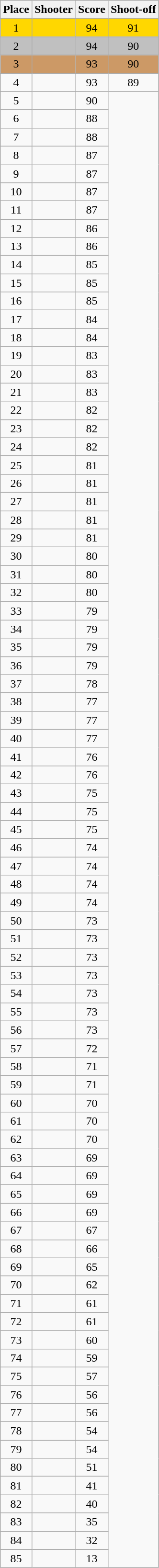<table class=wikitable style="text-align:center">
<tr>
<th>Place</th>
<th>Shooter</th>
<th>Score</th>
<th>Shoot-off</th>
</tr>
<tr bgcolor=gold>
<td>1</td>
<td align=left></td>
<td>94</td>
<td>91</td>
</tr>
<tr bgcolor=silver>
<td>2</td>
<td align=left></td>
<td>94</td>
<td>90</td>
</tr>
<tr bgcolor=cc9966>
<td>3</td>
<td align=left></td>
<td>93</td>
<td>90</td>
</tr>
<tr>
<td>4</td>
<td align=left></td>
<td>93</td>
<td>89</td>
</tr>
<tr>
<td>5</td>
<td align=left></td>
<td>90</td>
<td rowspan=81></td>
</tr>
<tr>
<td>6</td>
<td align=left></td>
<td>88</td>
</tr>
<tr>
<td>7</td>
<td align=left></td>
<td>88</td>
</tr>
<tr>
<td>8</td>
<td align=left></td>
<td>87</td>
</tr>
<tr>
<td>9</td>
<td align=left></td>
<td>87</td>
</tr>
<tr>
<td>10</td>
<td align=left></td>
<td>87</td>
</tr>
<tr>
<td>11</td>
<td align=left></td>
<td>87</td>
</tr>
<tr>
<td>12</td>
<td align=left></td>
<td>86</td>
</tr>
<tr>
<td>13</td>
<td align=left></td>
<td>86</td>
</tr>
<tr>
<td>14</td>
<td align=left></td>
<td>85</td>
</tr>
<tr>
<td>15</td>
<td align=left></td>
<td>85</td>
</tr>
<tr>
<td>16</td>
<td align=left></td>
<td>85</td>
</tr>
<tr>
<td>17</td>
<td align=left></td>
<td>84</td>
</tr>
<tr>
<td>18</td>
<td align=left></td>
<td>84</td>
</tr>
<tr>
<td>19</td>
<td align=left></td>
<td>83</td>
</tr>
<tr>
<td>20</td>
<td align=left></td>
<td>83</td>
</tr>
<tr>
<td>21</td>
<td align=left></td>
<td>83</td>
</tr>
<tr>
<td>22</td>
<td align=left></td>
<td>82</td>
</tr>
<tr>
<td>23</td>
<td align=left></td>
<td>82</td>
</tr>
<tr>
<td>24</td>
<td align=left></td>
<td>82</td>
</tr>
<tr>
<td>25</td>
<td align=left></td>
<td>81</td>
</tr>
<tr>
<td>26</td>
<td align=left></td>
<td>81</td>
</tr>
<tr>
<td>27</td>
<td align=left></td>
<td>81</td>
</tr>
<tr>
<td>28</td>
<td align=left></td>
<td>81</td>
</tr>
<tr>
<td>29</td>
<td align=left></td>
<td>81</td>
</tr>
<tr>
<td>30</td>
<td align=left></td>
<td>80</td>
</tr>
<tr>
<td>31</td>
<td align=left></td>
<td>80</td>
</tr>
<tr>
<td>32</td>
<td align=left></td>
<td>80</td>
</tr>
<tr>
<td>33</td>
<td align=left></td>
<td>79</td>
</tr>
<tr>
<td>34</td>
<td align=left></td>
<td>79</td>
</tr>
<tr>
<td>35</td>
<td align=left></td>
<td>79</td>
</tr>
<tr>
<td>36</td>
<td align=left></td>
<td>79</td>
</tr>
<tr>
<td>37</td>
<td align=left></td>
<td>78</td>
</tr>
<tr>
<td>38</td>
<td align=left></td>
<td>77</td>
</tr>
<tr>
<td>39</td>
<td align=left></td>
<td>77</td>
</tr>
<tr>
<td>40</td>
<td align=left></td>
<td>77</td>
</tr>
<tr>
<td>41</td>
<td align=left></td>
<td>76</td>
</tr>
<tr>
<td>42</td>
<td align=left></td>
<td>76</td>
</tr>
<tr>
<td>43</td>
<td align=left></td>
<td>75</td>
</tr>
<tr>
<td>44</td>
<td align=left></td>
<td>75</td>
</tr>
<tr>
<td>45</td>
<td align=left></td>
<td>75</td>
</tr>
<tr>
<td>46</td>
<td align=left></td>
<td>74</td>
</tr>
<tr>
<td>47</td>
<td align=left></td>
<td>74</td>
</tr>
<tr>
<td>48</td>
<td align=left></td>
<td>74</td>
</tr>
<tr>
<td>49</td>
<td align=left></td>
<td>74</td>
</tr>
<tr>
<td>50</td>
<td align=left></td>
<td>73</td>
</tr>
<tr>
<td>51</td>
<td align=left></td>
<td>73</td>
</tr>
<tr>
<td>52</td>
<td align=left></td>
<td>73</td>
</tr>
<tr>
<td>53</td>
<td align=left></td>
<td>73</td>
</tr>
<tr>
<td>54</td>
<td align=left></td>
<td>73</td>
</tr>
<tr>
<td>55</td>
<td align=left></td>
<td>73</td>
</tr>
<tr>
<td>56</td>
<td align=left></td>
<td>73</td>
</tr>
<tr>
<td>57</td>
<td align=left></td>
<td>72</td>
</tr>
<tr>
<td>58</td>
<td align=left></td>
<td>71</td>
</tr>
<tr>
<td>59</td>
<td align=left></td>
<td>71</td>
</tr>
<tr>
<td>60</td>
<td align=left></td>
<td>70</td>
</tr>
<tr>
<td>61</td>
<td align=left></td>
<td>70</td>
</tr>
<tr>
<td>62</td>
<td align=left></td>
<td>70</td>
</tr>
<tr>
<td>63</td>
<td align=left></td>
<td>69</td>
</tr>
<tr>
<td>64</td>
<td align=left></td>
<td>69</td>
</tr>
<tr>
<td>65</td>
<td align=left></td>
<td>69</td>
</tr>
<tr>
<td>66</td>
<td align=left></td>
<td>69</td>
</tr>
<tr>
<td>67</td>
<td align=left></td>
<td>67</td>
</tr>
<tr>
<td>68</td>
<td align=left></td>
<td>66</td>
</tr>
<tr>
<td>69</td>
<td align=left></td>
<td>65</td>
</tr>
<tr>
<td>70</td>
<td align=left></td>
<td>62</td>
</tr>
<tr>
<td>71</td>
<td align=left></td>
<td>61</td>
</tr>
<tr>
<td>72</td>
<td align=left></td>
<td>61</td>
</tr>
<tr>
<td>73</td>
<td align=left></td>
<td>60</td>
</tr>
<tr>
<td>74</td>
<td align=left></td>
<td>59</td>
</tr>
<tr>
<td>75</td>
<td align=left></td>
<td>57</td>
</tr>
<tr>
<td>76</td>
<td align=left></td>
<td>56</td>
</tr>
<tr>
<td>77</td>
<td align=left></td>
<td>56</td>
</tr>
<tr>
<td>78</td>
<td align=left></td>
<td>54</td>
</tr>
<tr>
<td>79</td>
<td align=left></td>
<td>54</td>
</tr>
<tr>
<td>80</td>
<td align=left></td>
<td>51</td>
</tr>
<tr>
<td>81</td>
<td align=left></td>
<td>41</td>
</tr>
<tr>
<td>82</td>
<td align=left></td>
<td>40</td>
</tr>
<tr>
<td>83</td>
<td align=left></td>
<td>35</td>
</tr>
<tr>
<td>84</td>
<td align=left></td>
<td>32</td>
</tr>
<tr>
<td>85</td>
<td align=left></td>
<td>13</td>
</tr>
</table>
